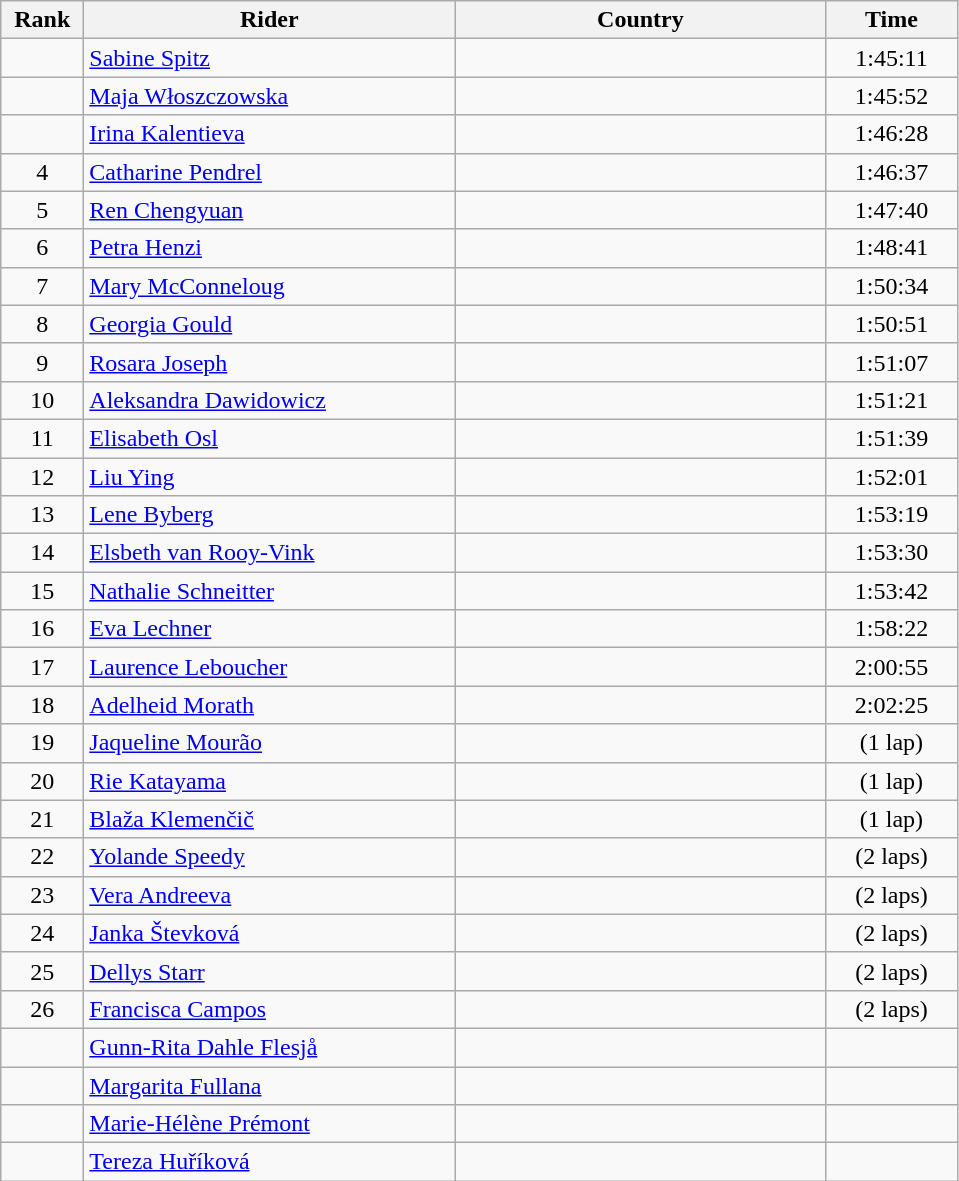<table class="sortable wikitable" style="text-align:center;">
<tr>
<th style="width:3em">Rank</th>
<th style="width:15em">Rider</th>
<th style="width:15em">Country</th>
<th style="width:5em">Time</th>
</tr>
<tr>
<td></td>
<td align=left><a href='#'>Sabine Spitz</a></td>
<td></td>
<td>1:45:11</td>
</tr>
<tr>
<td></td>
<td align=left><a href='#'>Maja Włoszczowska</a></td>
<td></td>
<td>1:45:52</td>
</tr>
<tr>
<td></td>
<td align=left><a href='#'>Irina Kalentieva</a></td>
<td></td>
<td>1:46:28</td>
</tr>
<tr>
<td>4</td>
<td align=left><a href='#'>Catharine Pendrel</a></td>
<td></td>
<td>1:46:37</td>
</tr>
<tr>
<td>5</td>
<td align=left><a href='#'>Ren Chengyuan</a></td>
<td></td>
<td>1:47:40</td>
</tr>
<tr>
<td>6</td>
<td align=left><a href='#'>Petra Henzi</a></td>
<td></td>
<td>1:48:41</td>
</tr>
<tr>
<td>7</td>
<td align=left><a href='#'>Mary McConneloug</a></td>
<td></td>
<td>1:50:34</td>
</tr>
<tr>
<td>8</td>
<td align=left><a href='#'>Georgia Gould</a></td>
<td></td>
<td>1:50:51</td>
</tr>
<tr>
<td>9</td>
<td align=left><a href='#'>Rosara Joseph</a></td>
<td></td>
<td>1:51:07</td>
</tr>
<tr>
<td>10</td>
<td align=left><a href='#'>Aleksandra Dawidowicz</a></td>
<td></td>
<td>1:51:21</td>
</tr>
<tr>
<td>11</td>
<td align=left><a href='#'>Elisabeth Osl</a></td>
<td></td>
<td>1:51:39</td>
</tr>
<tr>
<td>12</td>
<td align=left><a href='#'>Liu Ying</a></td>
<td></td>
<td>1:52:01</td>
</tr>
<tr>
<td>13</td>
<td align=left><a href='#'>Lene Byberg</a></td>
<td></td>
<td>1:53:19</td>
</tr>
<tr>
<td>14</td>
<td align=left><a href='#'>Elsbeth van Rooy-Vink</a></td>
<td></td>
<td>1:53:30</td>
</tr>
<tr>
<td>15</td>
<td align=left><a href='#'>Nathalie Schneitter</a></td>
<td></td>
<td>1:53:42</td>
</tr>
<tr>
<td>16</td>
<td align=left><a href='#'>Eva Lechner</a></td>
<td></td>
<td>1:58:22</td>
</tr>
<tr>
<td>17</td>
<td align=left><a href='#'>Laurence Leboucher</a></td>
<td></td>
<td>2:00:55</td>
</tr>
<tr>
<td>18</td>
<td align=left><a href='#'>Adelheid Morath</a></td>
<td></td>
<td>2:02:25</td>
</tr>
<tr>
<td>19</td>
<td align=left><a href='#'>Jaqueline Mourão</a></td>
<td></td>
<td> (1 lap)</td>
</tr>
<tr>
<td>20</td>
<td align=left><a href='#'>Rie Katayama</a></td>
<td></td>
<td> (1 lap)</td>
</tr>
<tr>
<td>21</td>
<td align=left><a href='#'>Blaža Klemenčič</a></td>
<td></td>
<td> (1 lap)</td>
</tr>
<tr>
<td>22</td>
<td align=left><a href='#'>Yolande Speedy</a></td>
<td></td>
<td> (2 laps)</td>
</tr>
<tr>
<td>23</td>
<td align=left><a href='#'>Vera Andreeva</a></td>
<td></td>
<td> (2 laps)</td>
</tr>
<tr>
<td>24</td>
<td align=left><a href='#'>Janka Števková</a></td>
<td></td>
<td> (2 laps)</td>
</tr>
<tr>
<td>25</td>
<td align=left><a href='#'>Dellys Starr</a></td>
<td></td>
<td> (2 laps)</td>
</tr>
<tr>
<td>26</td>
<td align=left><a href='#'>Francisca Campos</a></td>
<td></td>
<td> (2 laps)</td>
</tr>
<tr>
<td></td>
<td align=left><a href='#'>Gunn-Rita Dahle Flesjå</a></td>
<td></td>
<td></td>
</tr>
<tr>
<td></td>
<td align=left><a href='#'>Margarita Fullana</a></td>
<td></td>
<td></td>
</tr>
<tr>
<td></td>
<td align=left><a href='#'>Marie-Hélène Prémont</a></td>
<td></td>
<td></td>
</tr>
<tr>
<td></td>
<td align=left><a href='#'>Tereza Huříková</a></td>
<td></td>
<td></td>
</tr>
</table>
